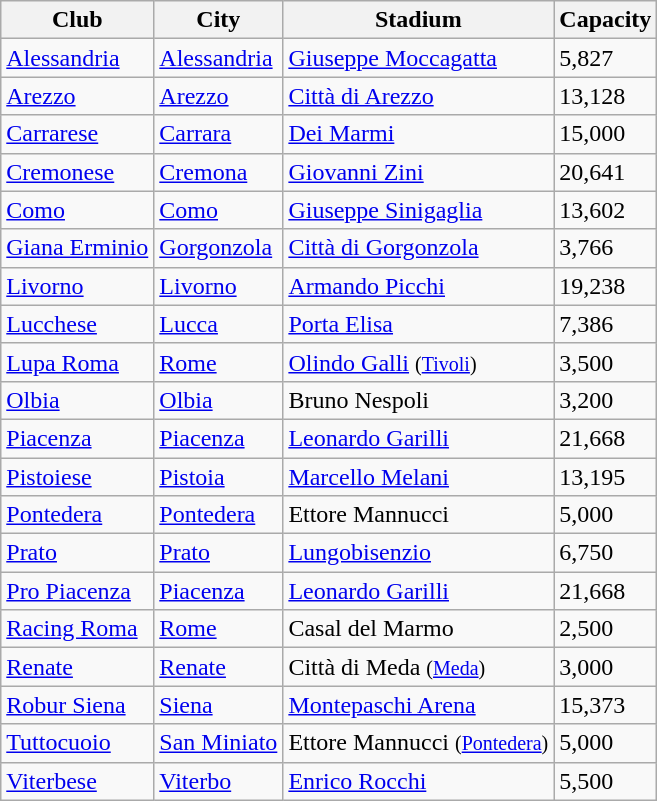<table class="wikitable sortable">
<tr>
<th>Club</th>
<th>City</th>
<th>Stadium</th>
<th>Capacity</th>
</tr>
<tr>
<td><a href='#'>Alessandria</a></td>
<td><a href='#'>Alessandria</a></td>
<td><a href='#'>Giuseppe Moccagatta</a></td>
<td>5,827</td>
</tr>
<tr>
<td><a href='#'>Arezzo</a></td>
<td><a href='#'>Arezzo</a></td>
<td><a href='#'>Città di Arezzo</a></td>
<td>13,128</td>
</tr>
<tr>
<td><a href='#'>Carrarese</a></td>
<td><a href='#'>Carrara</a></td>
<td><a href='#'>Dei Marmi</a></td>
<td>15,000</td>
</tr>
<tr>
<td><a href='#'>Cremonese</a></td>
<td><a href='#'>Cremona</a></td>
<td><a href='#'>Giovanni Zini</a></td>
<td>20,641</td>
</tr>
<tr>
<td><a href='#'>Como</a></td>
<td><a href='#'>Como</a></td>
<td><a href='#'>Giuseppe Sinigaglia</a></td>
<td>13,602</td>
</tr>
<tr>
<td><a href='#'>Giana Erminio</a></td>
<td><a href='#'>Gorgonzola</a></td>
<td><a href='#'>Città di Gorgonzola</a></td>
<td>3,766</td>
</tr>
<tr>
<td><a href='#'>Livorno</a></td>
<td><a href='#'>Livorno</a></td>
<td><a href='#'>Armando Picchi</a></td>
<td>19,238</td>
</tr>
<tr>
<td><a href='#'>Lucchese</a></td>
<td><a href='#'>Lucca</a></td>
<td><a href='#'>Porta Elisa</a></td>
<td>7,386</td>
</tr>
<tr>
<td><a href='#'>Lupa Roma</a></td>
<td><a href='#'>Rome</a></td>
<td><a href='#'>Olindo Galli</a> <small>(<a href='#'>Tivoli</a>)</small></td>
<td>3,500</td>
</tr>
<tr>
<td><a href='#'>Olbia</a></td>
<td><a href='#'>Olbia</a></td>
<td>Bruno Nespoli</td>
<td>3,200</td>
</tr>
<tr>
<td><a href='#'>Piacenza</a></td>
<td><a href='#'>Piacenza</a></td>
<td><a href='#'>Leonardo Garilli</a></td>
<td>21,668</td>
</tr>
<tr>
<td><a href='#'>Pistoiese</a></td>
<td><a href='#'>Pistoia</a></td>
<td><a href='#'>Marcello Melani</a></td>
<td>13,195</td>
</tr>
<tr>
<td><a href='#'>Pontedera</a></td>
<td><a href='#'>Pontedera</a></td>
<td>Ettore Mannucci</td>
<td>5,000</td>
</tr>
<tr>
<td><a href='#'>Prato</a></td>
<td><a href='#'>Prato</a></td>
<td><a href='#'>Lungobisenzio</a></td>
<td>6,750</td>
</tr>
<tr>
<td><a href='#'>Pro Piacenza</a></td>
<td><a href='#'>Piacenza</a></td>
<td><a href='#'>Leonardo Garilli</a></td>
<td>21,668</td>
</tr>
<tr>
<td><a href='#'>Racing Roma</a></td>
<td><a href='#'>Rome</a></td>
<td>Casal del Marmo</td>
<td>2,500</td>
</tr>
<tr>
<td><a href='#'>Renate</a></td>
<td><a href='#'>Renate</a></td>
<td>Città di Meda <small>(<a href='#'>Meda</a>)</small></td>
<td>3,000</td>
</tr>
<tr>
<td><a href='#'>Robur Siena</a></td>
<td><a href='#'>Siena</a></td>
<td><a href='#'>Montepaschi Arena</a></td>
<td>15,373</td>
</tr>
<tr>
<td><a href='#'>Tuttocuoio</a></td>
<td><a href='#'>San Miniato</a></td>
<td>Ettore Mannucci <small>(<a href='#'>Pontedera</a>)</small></td>
<td>5,000</td>
</tr>
<tr>
<td><a href='#'>Viterbese</a></td>
<td><a href='#'>Viterbo</a></td>
<td><a href='#'>Enrico Rocchi</a></td>
<td>5,500</td>
</tr>
</table>
